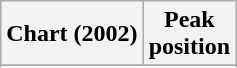<table class="wikitable sortable plainrowheaders" style="text-align:center">
<tr>
<th scope="col">Chart (2002)</th>
<th scope="col">Peak<br>position</th>
</tr>
<tr>
</tr>
<tr>
</tr>
</table>
